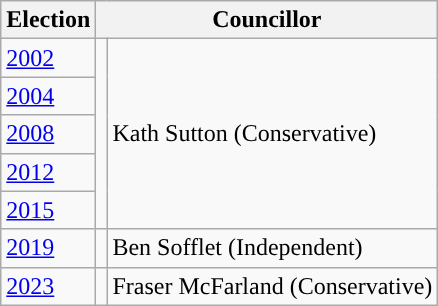<table class="wikitable">
<tr>
<th>Election</th>
<th colspan="2">Councillor</th>
</tr>
<tr>
<td><a href='#'>2002</a></td>
<td rowspan="5" style="background-color: "></td>
<td rowspan="5">Kath Sutton (Conservative)</td>
</tr>
<tr>
<td><a href='#'>2004</a></td>
</tr>
<tr>
<td><a href='#'>2008</a></td>
</tr>
<tr>
<td><a href='#'>2012</a></td>
</tr>
<tr>
<td><a href='#'>2015</a></td>
</tr>
<tr>
<td><a href='#'>2019</a></td>
<td style="background-color: "></td>
<td>Ben Sofflet (Independent)</td>
</tr>
<tr>
<td><a href='#'>2023</a></td>
<td style="background-color: "></td>
<td>Fraser McFarland (Conservative)</td>
</tr>
</table>
